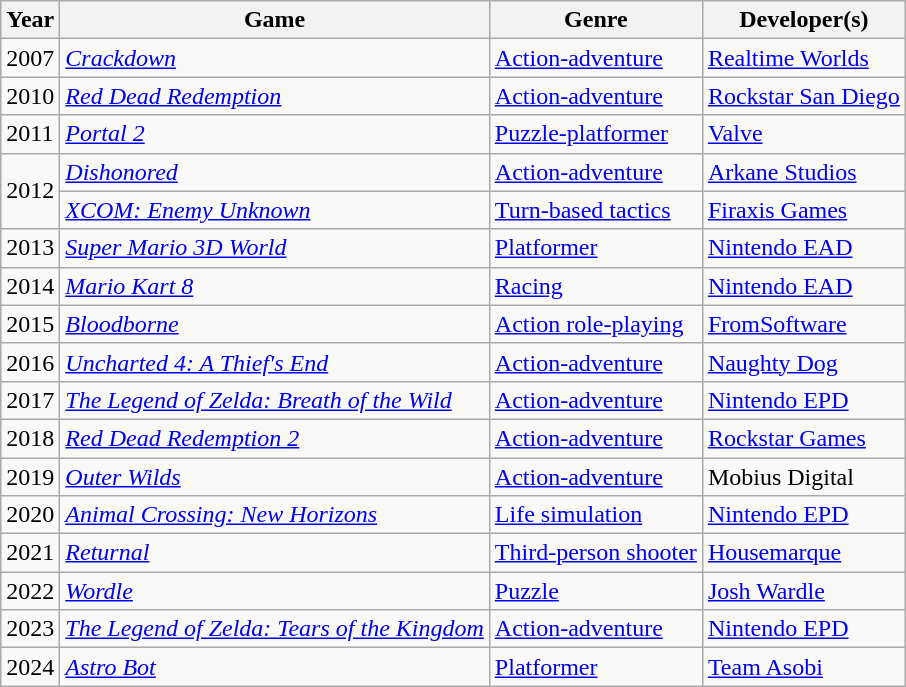<table class="wikitable">
<tr>
<th>Year</th>
<th>Game</th>
<th>Genre</th>
<th>Developer(s)</th>
</tr>
<tr>
<td>2007</td>
<td><em><a href='#'>Crackdown</a></em></td>
<td><a href='#'>Action-adventure</a></td>
<td><a href='#'>Realtime Worlds</a></td>
</tr>
<tr>
<td>2010</td>
<td><em><a href='#'>Red Dead Redemption</a></em></td>
<td><a href='#'>Action-adventure</a></td>
<td><a href='#'>Rockstar San Diego</a></td>
</tr>
<tr>
<td>2011</td>
<td><em><a href='#'>Portal 2</a></em></td>
<td><a href='#'>Puzzle-platformer</a></td>
<td><a href='#'>Valve</a></td>
</tr>
<tr>
<td rowspan="2">2012</td>
<td><em><a href='#'>Dishonored</a></em></td>
<td><a href='#'>Action-adventure</a></td>
<td><a href='#'>Arkane Studios</a></td>
</tr>
<tr>
<td><em><a href='#'>XCOM: Enemy Unknown</a></em></td>
<td><a href='#'>Turn-based tactics</a></td>
<td><a href='#'>Firaxis Games</a></td>
</tr>
<tr>
<td>2013</td>
<td><em><a href='#'>Super Mario 3D World</a></em></td>
<td><a href='#'>Platformer</a></td>
<td><a href='#'>Nintendo EAD</a></td>
</tr>
<tr>
<td>2014</td>
<td><em><a href='#'>Mario Kart 8</a></em></td>
<td><a href='#'>Racing</a></td>
<td><a href='#'>Nintendo EAD</a></td>
</tr>
<tr>
<td>2015</td>
<td><em><a href='#'>Bloodborne</a></em></td>
<td><a href='#'>Action role-playing</a></td>
<td><a href='#'>FromSoftware</a></td>
</tr>
<tr>
<td>2016</td>
<td><em><a href='#'>Uncharted 4: A Thief's End</a></em></td>
<td><a href='#'>Action-adventure</a></td>
<td><a href='#'>Naughty Dog</a></td>
</tr>
<tr>
<td>2017</td>
<td><em><a href='#'>The Legend of Zelda: Breath of the Wild</a></em></td>
<td><a href='#'>Action-adventure</a></td>
<td><a href='#'>Nintendo EPD</a></td>
</tr>
<tr>
<td>2018</td>
<td><em><a href='#'>Red Dead Redemption 2</a></em></td>
<td><a href='#'>Action-adventure</a></td>
<td><a href='#'>Rockstar Games</a></td>
</tr>
<tr>
<td>2019</td>
<td><em><a href='#'>Outer Wilds</a></em></td>
<td><a href='#'>Action-adventure</a></td>
<td>Mobius Digital</td>
</tr>
<tr>
<td>2020</td>
<td><em><a href='#'>Animal Crossing: New Horizons</a></em></td>
<td><a href='#'>Life simulation</a></td>
<td><a href='#'>Nintendo EPD</a></td>
</tr>
<tr>
<td>2021</td>
<td><em><a href='#'>Returnal</a></em></td>
<td><a href='#'>Third-person shooter</a></td>
<td><a href='#'>Housemarque</a></td>
</tr>
<tr>
<td>2022</td>
<td><em><a href='#'>Wordle</a></em></td>
<td><a href='#'>Puzzle</a></td>
<td><a href='#'>Josh Wardle</a></td>
</tr>
<tr>
<td>2023</td>
<td><em><a href='#'>The Legend of Zelda: Tears of the Kingdom</a></em></td>
<td><a href='#'>Action-adventure</a></td>
<td><a href='#'>Nintendo EPD</a></td>
</tr>
<tr>
<td>2024</td>
<td><em><a href='#'>Astro Bot</a></em></td>
<td><a href='#'>Platformer</a></td>
<td><a href='#'>Team Asobi</a></td>
</tr>
</table>
